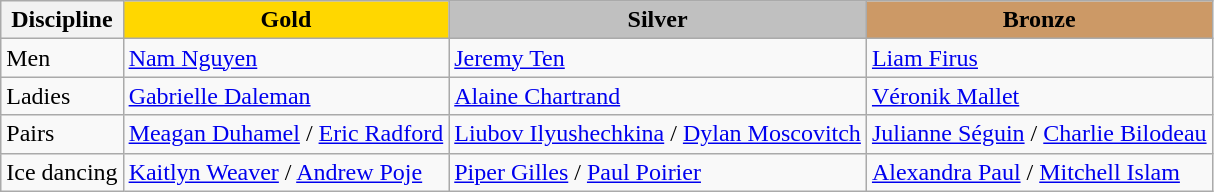<table class="wikitable">
<tr>
<th>Discipline</th>
<td align=center bgcolor=gold><strong>Gold</strong></td>
<td align=center bgcolor=silver><strong>Silver</strong></td>
<td align=center bgcolor=cc9966><strong>Bronze</strong></td>
</tr>
<tr>
<td>Men</td>
<td><a href='#'>Nam Nguyen</a></td>
<td><a href='#'>Jeremy Ten</a></td>
<td><a href='#'>Liam Firus</a></td>
</tr>
<tr>
<td>Ladies</td>
<td><a href='#'>Gabrielle Daleman</a></td>
<td><a href='#'>Alaine Chartrand</a></td>
<td><a href='#'>Véronik Mallet</a></td>
</tr>
<tr>
<td>Pairs</td>
<td><a href='#'>Meagan Duhamel</a> / <a href='#'>Eric Radford</a></td>
<td><a href='#'>Liubov Ilyushechkina</a> / <a href='#'>Dylan Moscovitch</a></td>
<td><a href='#'>Julianne Séguin</a> / <a href='#'>Charlie Bilodeau</a></td>
</tr>
<tr>
<td>Ice dancing</td>
<td><a href='#'>Kaitlyn Weaver</a> / <a href='#'>Andrew Poje</a></td>
<td><a href='#'>Piper Gilles</a> / <a href='#'>Paul Poirier</a></td>
<td><a href='#'>Alexandra Paul</a> / <a href='#'>Mitchell Islam</a></td>
</tr>
</table>
